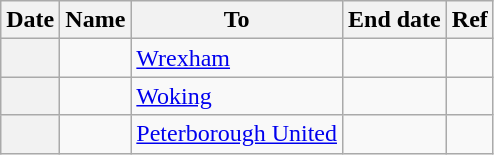<table class="wikitable sortable plainrowheaders">
<tr>
<th scope=col>Date</th>
<th scope=col>Name</th>
<th scope=col>To</th>
<th scope=col>End date</th>
<th scope=col class=unsortable>Ref</th>
</tr>
<tr>
<th scope=row></th>
<td></td>
<td><a href='#'>Wrexham</a></td>
<td></td>
<td style="text-align:center;"></td>
</tr>
<tr>
<th scope=row></th>
<td></td>
<td><a href='#'>Woking</a></td>
<td></td>
<td style="text-align:center;"></td>
</tr>
<tr>
<th scope=row></th>
<td></td>
<td><a href='#'>Peterborough United</a></td>
<td></td>
<td style="text-align:center;"></td>
</tr>
</table>
